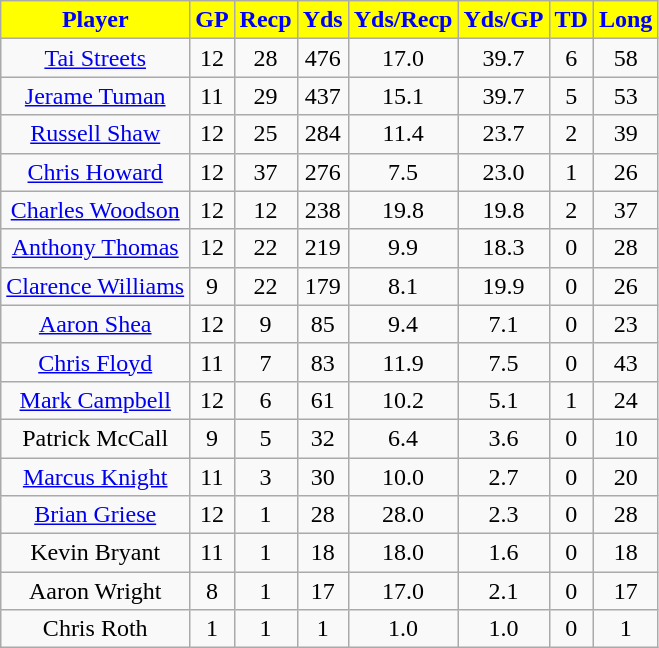<table class="wikitable" style="text-align:center;">
<tr>
<th style="background:yellow; color:blue;">Player</th>
<th style="background:yellow; color:blue;">GP</th>
<th style="background:yellow; color:blue;">Recp</th>
<th style="background:yellow; color:blue;">Yds</th>
<th style="background:yellow; color:blue;">Yds/Recp</th>
<th style="background:yellow; color:blue;">Yds/GP</th>
<th style="background:yellow; color:blue;">TD</th>
<th style="background:yellow; color:blue;">Long</th>
</tr>
<tr>
<td><a href='#'>Tai Streets</a></td>
<td>12</td>
<td>28</td>
<td>476</td>
<td>17.0</td>
<td>39.7</td>
<td>6</td>
<td>58</td>
</tr>
<tr>
<td><a href='#'>Jerame Tuman</a></td>
<td>11</td>
<td>29</td>
<td>437</td>
<td>15.1</td>
<td>39.7</td>
<td>5</td>
<td>53</td>
</tr>
<tr>
<td><a href='#'>Russell Shaw</a></td>
<td>12</td>
<td>25</td>
<td>284</td>
<td>11.4</td>
<td>23.7</td>
<td>2</td>
<td>39</td>
</tr>
<tr>
<td><a href='#'>Chris Howard</a></td>
<td>12</td>
<td>37</td>
<td>276</td>
<td>7.5</td>
<td>23.0</td>
<td>1</td>
<td>26</td>
</tr>
<tr>
<td><a href='#'>Charles Woodson</a></td>
<td>12</td>
<td>12</td>
<td>238</td>
<td>19.8</td>
<td>19.8</td>
<td>2</td>
<td>37</td>
</tr>
<tr>
<td><a href='#'>Anthony Thomas</a></td>
<td>12</td>
<td>22</td>
<td>219</td>
<td>9.9</td>
<td>18.3</td>
<td>0</td>
<td>28</td>
</tr>
<tr>
<td><a href='#'>Clarence Williams</a></td>
<td>9</td>
<td>22</td>
<td>179</td>
<td>8.1</td>
<td>19.9</td>
<td>0</td>
<td>26</td>
</tr>
<tr>
<td><a href='#'>Aaron Shea</a></td>
<td>12</td>
<td>9</td>
<td>85</td>
<td>9.4</td>
<td>7.1</td>
<td>0</td>
<td>23</td>
</tr>
<tr>
<td><a href='#'>Chris Floyd</a></td>
<td>11</td>
<td>7</td>
<td>83</td>
<td>11.9</td>
<td>7.5</td>
<td>0</td>
<td>43</td>
</tr>
<tr>
<td><a href='#'>Mark Campbell</a></td>
<td>12</td>
<td>6</td>
<td>61</td>
<td>10.2</td>
<td>5.1</td>
<td>1</td>
<td>24</td>
</tr>
<tr>
<td>Patrick McCall</td>
<td>9</td>
<td>5</td>
<td>32</td>
<td>6.4</td>
<td>3.6</td>
<td>0</td>
<td>10</td>
</tr>
<tr>
<td><a href='#'>Marcus Knight</a></td>
<td>11</td>
<td>3</td>
<td>30</td>
<td>10.0</td>
<td>2.7</td>
<td>0</td>
<td>20</td>
</tr>
<tr>
<td><a href='#'>Brian Griese</a></td>
<td>12</td>
<td>1</td>
<td>28</td>
<td>28.0</td>
<td>2.3</td>
<td>0</td>
<td>28</td>
</tr>
<tr>
<td>Kevin Bryant</td>
<td>11</td>
<td>1</td>
<td>18</td>
<td>18.0</td>
<td>1.6</td>
<td>0</td>
<td>18</td>
</tr>
<tr>
<td>Aaron Wright</td>
<td>8</td>
<td>1</td>
<td>17</td>
<td>17.0</td>
<td>2.1</td>
<td>0</td>
<td>17</td>
</tr>
<tr>
<td>Chris Roth</td>
<td>1</td>
<td>1</td>
<td>1</td>
<td>1.0</td>
<td>1.0</td>
<td>0</td>
<td>1</td>
</tr>
</table>
